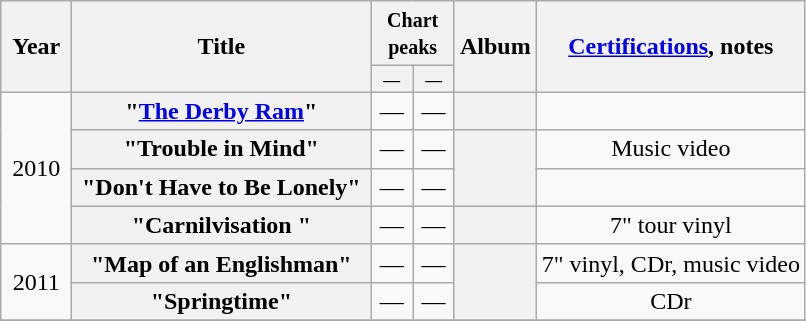<table class="wikitable plainrowheaders" style="text-align:center;">
<tr>
<th scope="col" rowspan="2" style="width:2.5em;">Year</th>
<th scope="col" rowspan="2" style="width:12em;">Title</th>
<th scope="col" colspan="2"><small>Chart peaks</small></th>
<th scope="col" rowspan="2">Album</th>
<th scope="col" rowspan="2"><a href='#'>Certifications</a>, notes</th>
</tr>
<tr>
<th style="width:2em;font-size:70%;">—</th>
<th style="width:2em;font-size:70%;">—</th>
</tr>
<tr>
<td rowspan="4">2010</td>
<th scope="row">"<a href='#'>The Derby Ram</a>"</th>
<td>—</td>
<td>—</td>
<th><em></th>
<td></td>
</tr>
<tr>
<th scope="row">"Trouble in Mind"</th>
<td>—</td>
<td>—</td>
<th rowspan="2"></th>
<td>Music video</td>
</tr>
<tr>
<th scope="row">"Don't Have to Be Lonely"</th>
<td>—</td>
<td>—</td>
<td></td>
</tr>
<tr>
<th scope="row">"Carnilvisation "</th>
<td>—</td>
<td>—</td>
<th rowspan="1"></th>
<td>7" tour vinyl</td>
</tr>
<tr>
<td rowspan="2">2011</td>
<th scope="row">"Map of an Englishman"</th>
<td>—</td>
<td>—</td>
<th rowspan="2"></th>
<td>7" vinyl, CDr, music video</td>
</tr>
<tr>
<th scope="row">"Springtime"</th>
<td>—</td>
<td>—</td>
<td>CDr</td>
</tr>
<tr>
</tr>
</table>
